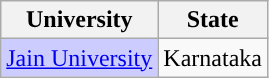<table class="wikitable collapsible collapsed sortable" style="border:0;">
<tr>
<th>University</th>
<th>State</th>
</tr>
<tr>
<td style="background-color:#ccccff"><a href='#'>Jain University</a></td>
<td>Karnataka</td>
</tr>
</table>
